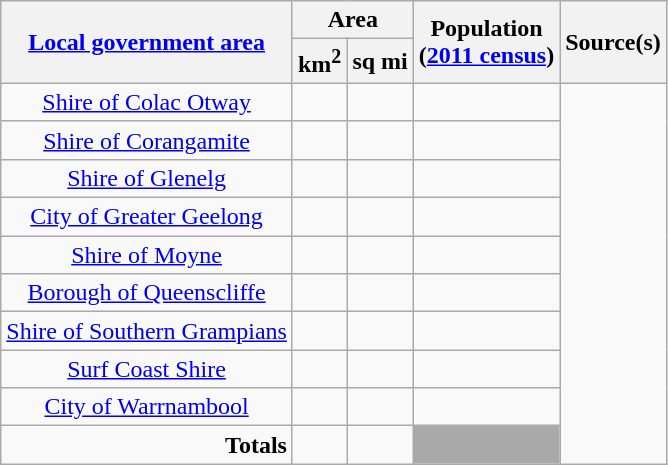<table class="wikitable sortable plainrowheaders" style="text-align:center;">
<tr>
<th scope="col" rowspan="2"><a href='#'>Local government area</a></th>
<th scope="col" colspan="2">Area</th>
<th scope="col" rowspan="2">Population<br>(<a href='#'>2011 census</a>)</th>
<th scope="col" rowspan="2">Source(s)</th>
</tr>
<tr>
<th scope="col">km<sup>2</sup></th>
<th scope="col">sq mi</th>
</tr>
<tr>
<td scope="row"><a href='#'>Shire of Colac Otway</a></td>
<td></td>
<td align="right"></td>
<td></td>
</tr>
<tr>
<td scope="row"><a href='#'>Shire of Corangamite</a></td>
<td></td>
<td align="right"></td>
<td></td>
</tr>
<tr>
<td scope="row"><a href='#'>Shire of Glenelg</a></td>
<td></td>
<td align="right"></td>
<td></td>
</tr>
<tr>
<td scope="row"><a href='#'>City of Greater Geelong</a></td>
<td></td>
<td align="right"></td>
<td></td>
</tr>
<tr>
<td scope="row"><a href='#'>Shire of Moyne</a></td>
<td></td>
<td align="right"></td>
<td></td>
</tr>
<tr>
<td scope="row"><a href='#'>Borough of Queenscliffe</a></td>
<td></td>
<td align="right"></td>
<td></td>
</tr>
<tr>
<td scope="row"><a href='#'>Shire of Southern Grampians</a></td>
<td></td>
<td align="right"></td>
<td></td>
</tr>
<tr>
<td scope="row"><a href='#'>Surf Coast Shire</a></td>
<td></td>
<td align="right"></td>
<td></td>
</tr>
<tr>
<td scope="row"><a href='#'>City of Warrnambool</a></td>
<td></td>
<td align="right"></td>
<td></td>
</tr>
<tr>
<td scope="row" align="right"><strong>Totals</strong></td>
<td></td>
<td align="right"><strong></strong></td>
<td style="background:darkgrey;"></td>
</tr>
</table>
